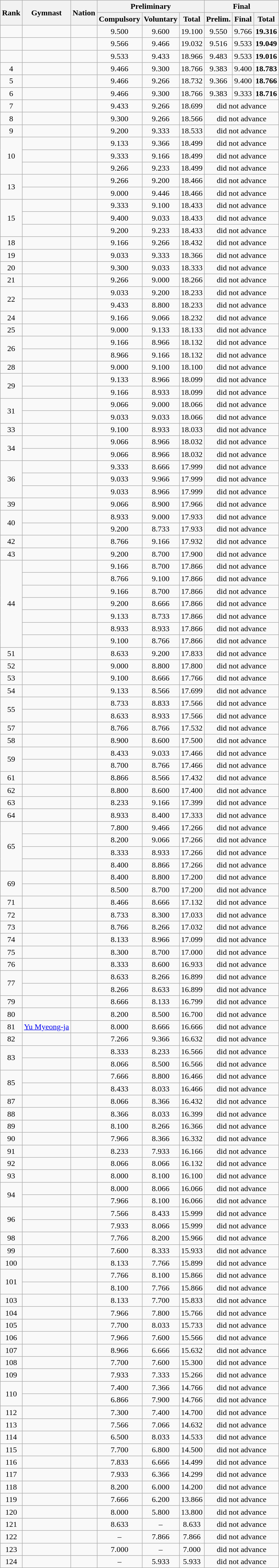<table class="wikitable sortable" style="text-align:center">
<tr>
<th rowspan=2>Rank</th>
<th rowspan=2>Gymnast</th>
<th rowspan=2>Nation</th>
<th colspan=3>Preliminary</th>
<th colspan=3>Final</th>
</tr>
<tr>
<th>Compulsory</th>
<th>Voluntary</th>
<th>Total</th>
<th> Prelim.</th>
<th>Final</th>
<th>Total</th>
</tr>
<tr>
<td></td>
<td align=left></td>
<td align=left></td>
<td>9.500</td>
<td>9.600</td>
<td>19.100</td>
<td>9.550</td>
<td>9.766</td>
<td><strong>19.316</strong></td>
</tr>
<tr>
<td></td>
<td align=left></td>
<td align=left></td>
<td>9.566</td>
<td>9.466</td>
<td>19.032</td>
<td>9.516</td>
<td>9.533</td>
<td><strong>19.049</strong></td>
</tr>
<tr>
<td></td>
<td align=left></td>
<td align=left></td>
<td>9.533</td>
<td>9.433</td>
<td>18.966</td>
<td>9.483</td>
<td>9.533</td>
<td><strong>19.016</strong></td>
</tr>
<tr>
<td>4</td>
<td align=left></td>
<td align=left></td>
<td>9.466</td>
<td>9.300</td>
<td>18.766</td>
<td>9.383</td>
<td>9.400</td>
<td><strong>18.783</strong></td>
</tr>
<tr>
<td>5</td>
<td align=left></td>
<td align=left></td>
<td>9.466</td>
<td>9.266</td>
<td>18.732</td>
<td>9.366</td>
<td>9.400</td>
<td><strong>18.766</strong></td>
</tr>
<tr>
<td>6</td>
<td align=left></td>
<td align=left></td>
<td>9.466</td>
<td>9.300</td>
<td>18.766</td>
<td>9.383</td>
<td>9.333</td>
<td><strong>18.716</strong></td>
</tr>
<tr>
<td>7</td>
<td align=left></td>
<td align=left></td>
<td>9.433</td>
<td>9.266</td>
<td>18.699</td>
<td colspan=3>did not advance</td>
</tr>
<tr>
<td>8</td>
<td align=left></td>
<td align=left></td>
<td>9.300</td>
<td>9.266</td>
<td>18.566</td>
<td colspan=3>did not advance</td>
</tr>
<tr>
<td>9</td>
<td align=left></td>
<td align=left></td>
<td>9.200</td>
<td>9.333</td>
<td>18.533</td>
<td colspan=3>did not advance</td>
</tr>
<tr>
<td rowspan=3>10</td>
<td align=left></td>
<td align=left></td>
<td>9.133</td>
<td>9.366</td>
<td>18.499</td>
<td colspan=3>did not advance</td>
</tr>
<tr>
<td align=left></td>
<td align=left></td>
<td>9.333</td>
<td>9.166</td>
<td>18.499</td>
<td colspan=3>did not advance</td>
</tr>
<tr>
<td align=left></td>
<td align=left></td>
<td>9.266</td>
<td>9.233</td>
<td>18.499</td>
<td colspan=3>did not advance</td>
</tr>
<tr>
<td rowspan=2>13</td>
<td align=left></td>
<td align=left></td>
<td>9.266</td>
<td>9.200</td>
<td>18.466</td>
<td colspan=3>did not advance</td>
</tr>
<tr>
<td align=left></td>
<td align=left></td>
<td>9.000</td>
<td>9.446</td>
<td>18.466</td>
<td colspan=3>did not advance</td>
</tr>
<tr>
<td rowspan=3>15</td>
<td align=left></td>
<td align=left></td>
<td>9.333</td>
<td>9.100</td>
<td>18.433</td>
<td colspan=3>did not advance</td>
</tr>
<tr>
<td align=left></td>
<td align=left></td>
<td>9.400</td>
<td>9.033</td>
<td>18.433</td>
<td colspan=3>did not advance</td>
</tr>
<tr>
<td align=left></td>
<td align=left></td>
<td>9.200</td>
<td>9.233</td>
<td>18.433</td>
<td colspan=3>did not advance</td>
</tr>
<tr>
<td>18</td>
<td align=left></td>
<td align=left></td>
<td>9.166</td>
<td>9.266</td>
<td>18.432</td>
<td colspan=3>did not advance</td>
</tr>
<tr>
<td>19</td>
<td align=left></td>
<td align=left></td>
<td>9.033</td>
<td>9.333</td>
<td>18.366</td>
<td colspan=3>did not advance</td>
</tr>
<tr>
<td>20</td>
<td align=left></td>
<td align=left></td>
<td>9.300</td>
<td>9.033</td>
<td>18.333</td>
<td colspan=3>did not advance</td>
</tr>
<tr>
<td>21</td>
<td align=left></td>
<td align=left></td>
<td>9.266</td>
<td>9.000</td>
<td>18.266</td>
<td colspan=3>did not advance</td>
</tr>
<tr>
<td rowspan=2>22</td>
<td align=left></td>
<td align=left></td>
<td>9.033</td>
<td>9.200</td>
<td>18.233</td>
<td colspan=3>did not advance</td>
</tr>
<tr>
<td align=left></td>
<td align=left></td>
<td>9.433</td>
<td>8.800</td>
<td>18.233</td>
<td colspan=3>did not advance</td>
</tr>
<tr>
<td>24</td>
<td align=left></td>
<td align=left></td>
<td>9.166</td>
<td>9.066</td>
<td>18.232</td>
<td colspan=3>did not advance</td>
</tr>
<tr>
<td>25</td>
<td align=left></td>
<td align=left></td>
<td>9.000</td>
<td>9.133</td>
<td>18.133</td>
<td colspan=3>did not advance</td>
</tr>
<tr>
<td rowspan=2>26</td>
<td align=left></td>
<td align=left></td>
<td>9.166</td>
<td>8.966</td>
<td>18.132</td>
<td colspan=3>did not advance</td>
</tr>
<tr>
<td align=left></td>
<td align=left></td>
<td>8.966</td>
<td>9.166</td>
<td>18.132</td>
<td colspan=3>did not advance</td>
</tr>
<tr>
<td>28</td>
<td align=left></td>
<td align=left></td>
<td>9.000</td>
<td>9.100</td>
<td>18.100</td>
<td colspan=3>did not advance</td>
</tr>
<tr>
<td rowspan=2>29</td>
<td align=left></td>
<td align=left></td>
<td>9.133</td>
<td>8.966</td>
<td>18.099</td>
<td colspan=3>did not advance</td>
</tr>
<tr>
<td align=left></td>
<td align=left></td>
<td>9.166</td>
<td>8.933</td>
<td>18.099</td>
<td colspan=3>did not advance</td>
</tr>
<tr>
<td rowspan=2>31</td>
<td align=left></td>
<td align=left></td>
<td>9.066</td>
<td>9.000</td>
<td>18.066</td>
<td colspan=3>did not advance</td>
</tr>
<tr>
<td align=left></td>
<td align=left></td>
<td>9.033</td>
<td>9.033</td>
<td>18.066</td>
<td colspan=3>did not advance</td>
</tr>
<tr>
<td>33</td>
<td align=left></td>
<td align=left></td>
<td>9.100</td>
<td>8.933</td>
<td>18.033</td>
<td colspan=3>did not advance</td>
</tr>
<tr>
<td rowspan=2>34</td>
<td align=left></td>
<td align=left></td>
<td>9.066</td>
<td>8.966</td>
<td>18.032</td>
<td colspan=3>did not advance</td>
</tr>
<tr>
<td align=left></td>
<td align=left></td>
<td>9.066</td>
<td>8.966</td>
<td>18.032</td>
<td colspan=3>did not advance</td>
</tr>
<tr>
<td rowspan=3>36</td>
<td align=left></td>
<td align=left></td>
<td>9.333</td>
<td>8.666</td>
<td>17.999</td>
<td colspan=3>did not advance</td>
</tr>
<tr>
<td align=left></td>
<td align=left></td>
<td>9.033</td>
<td>9.966</td>
<td>17.999</td>
<td colspan=3>did not advance</td>
</tr>
<tr>
<td align=left></td>
<td align=left></td>
<td>9.033</td>
<td>8.966</td>
<td>17.999</td>
<td colspan=3>did not advance</td>
</tr>
<tr>
<td>39</td>
<td align=left></td>
<td align=left></td>
<td>9.066</td>
<td>8.900</td>
<td>17.966</td>
<td colspan=3>did not advance</td>
</tr>
<tr>
<td rowspan=2>40</td>
<td align=left></td>
<td align=left></td>
<td>8.933</td>
<td>9.000</td>
<td>17.933</td>
<td colspan=3>did not advance</td>
</tr>
<tr>
<td align=left></td>
<td align=left></td>
<td>9.200</td>
<td>8.733</td>
<td>17.933</td>
<td colspan=3>did not advance</td>
</tr>
<tr>
<td>42</td>
<td align=left></td>
<td align=left></td>
<td>8.766</td>
<td>9.166</td>
<td>17.932</td>
<td colspan=3>did not advance</td>
</tr>
<tr>
<td>43</td>
<td align=left></td>
<td align=left></td>
<td>9.200</td>
<td>8.700</td>
<td>17.900</td>
<td colspan=3>did not advance</td>
</tr>
<tr>
<td rowspan=7>44</td>
<td align=left></td>
<td align=left></td>
<td>9.166</td>
<td>8.700</td>
<td>17.866</td>
<td colspan=3>did not advance</td>
</tr>
<tr>
<td align=left></td>
<td align=left></td>
<td>8.766</td>
<td>9.100</td>
<td>17.866</td>
<td colspan=3>did not advance</td>
</tr>
<tr>
<td align=left></td>
<td align=left></td>
<td>9.166</td>
<td>8.700</td>
<td>17.866</td>
<td colspan=3>did not advance</td>
</tr>
<tr>
<td align=left></td>
<td align=left></td>
<td>9.200</td>
<td>8.666</td>
<td>17.866</td>
<td colspan=3>did not advance</td>
</tr>
<tr>
<td align=left></td>
<td align=left></td>
<td>9.133</td>
<td>8.733</td>
<td>17.866</td>
<td colspan=3>did not advance</td>
</tr>
<tr>
<td align=left></td>
<td align=left></td>
<td>8.933</td>
<td>8.933</td>
<td>17.866</td>
<td colspan=3>did not advance</td>
</tr>
<tr>
<td align=left></td>
<td align=left></td>
<td>9.100</td>
<td>8.766</td>
<td>17.866</td>
<td colspan=3>did not advance</td>
</tr>
<tr>
<td>51</td>
<td align=left></td>
<td align=left></td>
<td>8.633</td>
<td>9.200</td>
<td>17.833</td>
<td colspan=3>did not advance</td>
</tr>
<tr>
<td>52</td>
<td align=left></td>
<td align=left></td>
<td>9.000</td>
<td>8.800</td>
<td>17.800</td>
<td colspan=3>did not advance</td>
</tr>
<tr>
<td>53</td>
<td align=left></td>
<td align=left></td>
<td>9.100</td>
<td>8.666</td>
<td>17.766</td>
<td colspan=3>did not advance</td>
</tr>
<tr>
<td>54</td>
<td align=left></td>
<td align=left></td>
<td>9.133</td>
<td>8.566</td>
<td>17.699</td>
<td colspan=3>did not advance</td>
</tr>
<tr>
<td rowspan=2>55</td>
<td align=left></td>
<td align=left></td>
<td>8.733</td>
<td>8.833</td>
<td>17.566</td>
<td colspan=3>did not advance</td>
</tr>
<tr>
<td align=left></td>
<td align=left></td>
<td>8.633</td>
<td>8.933</td>
<td>17.566</td>
<td colspan=3>did not advance</td>
</tr>
<tr>
<td>57</td>
<td align=left></td>
<td align=left></td>
<td>8.766</td>
<td>8.766</td>
<td>17.532</td>
<td colspan=3>did not advance</td>
</tr>
<tr>
<td>58</td>
<td align=left></td>
<td align=left></td>
<td>8.900</td>
<td>8.600</td>
<td>17.500</td>
<td colspan=3>did not advance</td>
</tr>
<tr>
<td rowspan=2>59</td>
<td align=left></td>
<td align=left></td>
<td>8.433</td>
<td>9.033</td>
<td>17.466</td>
<td colspan=3>did not advance</td>
</tr>
<tr>
<td align=left></td>
<td align=left></td>
<td>8.700</td>
<td>8.766</td>
<td>17.466</td>
<td colspan=3>did not advance</td>
</tr>
<tr>
<td>61</td>
<td align=left></td>
<td align=left></td>
<td>8.866</td>
<td>8.566</td>
<td>17.432</td>
<td colspan=3>did not advance</td>
</tr>
<tr>
<td>62</td>
<td align=left></td>
<td align=left></td>
<td>8.800</td>
<td>8.600</td>
<td>17.400</td>
<td colspan=3>did not advance</td>
</tr>
<tr>
<td>63</td>
<td align=left></td>
<td align=left></td>
<td>8.233</td>
<td>9.166</td>
<td>17.399</td>
<td colspan=3>did not advance</td>
</tr>
<tr>
<td>64</td>
<td align=left></td>
<td align=left></td>
<td>8.933</td>
<td>8.400</td>
<td>17.333</td>
<td colspan=3>did not advance</td>
</tr>
<tr>
<td rowspan=4>65</td>
<td align=left></td>
<td align=left></td>
<td>7.800</td>
<td>9.466</td>
<td>17.266</td>
<td colspan=3>did not advance</td>
</tr>
<tr>
<td align=left></td>
<td align=left></td>
<td>8.200</td>
<td>9.066</td>
<td>17.266</td>
<td colspan=3>did not advance</td>
</tr>
<tr>
<td align=left></td>
<td align=left></td>
<td>8.333</td>
<td>8.933</td>
<td>17.266</td>
<td colspan=3>did not advance</td>
</tr>
<tr>
<td align=left></td>
<td align=left></td>
<td>8.400</td>
<td>8.866</td>
<td>17.266</td>
<td colspan=3>did not advance</td>
</tr>
<tr>
<td rowspan=2>69</td>
<td align=left></td>
<td align=left></td>
<td>8.400</td>
<td>8.800</td>
<td>17.200</td>
<td colspan=3>did not advance</td>
</tr>
<tr>
<td align=left></td>
<td align=left></td>
<td>8.500</td>
<td>8.700</td>
<td>17.200</td>
<td colspan=3>did not advance</td>
</tr>
<tr>
<td>71</td>
<td align=left></td>
<td align=left></td>
<td>8.466</td>
<td>8.666</td>
<td>17.132</td>
<td colspan=3>did not advance</td>
</tr>
<tr>
<td>72</td>
<td align=left></td>
<td align=left></td>
<td>8.733</td>
<td>8.300</td>
<td>17.033</td>
<td colspan=3>did not advance</td>
</tr>
<tr>
<td>73</td>
<td align=left></td>
<td align=left></td>
<td>8.766</td>
<td>8.266</td>
<td>17.032</td>
<td colspan=3>did not advance</td>
</tr>
<tr>
<td>74</td>
<td align=left></td>
<td align=left></td>
<td>8.133</td>
<td>8.966</td>
<td>17.099</td>
<td colspan=3>did not advance</td>
</tr>
<tr>
<td>75</td>
<td align=left></td>
<td align=left></td>
<td>8.300</td>
<td>8.700</td>
<td>17.000</td>
<td colspan=3>did not advance</td>
</tr>
<tr>
<td>76</td>
<td align=left></td>
<td align=left></td>
<td>8.333</td>
<td>8.600</td>
<td>16.933</td>
<td colspan=3>did not advance</td>
</tr>
<tr>
<td rowspan=2>77</td>
<td align=left></td>
<td align=left></td>
<td>8.633</td>
<td>8.266</td>
<td>16.899</td>
<td colspan=3>did not advance</td>
</tr>
<tr>
<td align=left></td>
<td align=left></td>
<td>8.266</td>
<td>8.633</td>
<td>16.899</td>
<td colspan=3>did not advance</td>
</tr>
<tr>
<td>79</td>
<td align=left></td>
<td align=left></td>
<td>8.666</td>
<td>8.133</td>
<td>16.799</td>
<td colspan=3>did not advance</td>
</tr>
<tr>
<td>80</td>
<td align=left></td>
<td align=left></td>
<td>8.200</td>
<td>8.500</td>
<td>16.700</td>
<td colspan=3>did not advance</td>
</tr>
<tr>
<td>81</td>
<td align=left><a href='#'>Yu Myeong-ja</a></td>
<td align=left></td>
<td>8.000</td>
<td>8.666</td>
<td>16.666</td>
<td colspan=3>did not advance</td>
</tr>
<tr>
<td>82</td>
<td align=left></td>
<td align=left></td>
<td>7.266</td>
<td>9.366</td>
<td>16.632</td>
<td colspan=3>did not advance</td>
</tr>
<tr>
<td rowspan=2>83</td>
<td align=left></td>
<td align=left></td>
<td>8.333</td>
<td>8.233</td>
<td>16.566</td>
<td colspan=3>did not advance</td>
</tr>
<tr>
<td align=left></td>
<td align=left></td>
<td>8.066</td>
<td>8.500</td>
<td>16.566</td>
<td colspan=3>did not advance</td>
</tr>
<tr>
<td rowspan=2>85</td>
<td align=left></td>
<td align=left></td>
<td>7.666</td>
<td>8.800</td>
<td>16.466</td>
<td colspan=3>did not advance</td>
</tr>
<tr>
<td align=left></td>
<td align=left></td>
<td>8.433</td>
<td>8.033</td>
<td>16.466</td>
<td colspan=3>did not advance</td>
</tr>
<tr>
<td>87</td>
<td align=left></td>
<td align=left></td>
<td>8.066</td>
<td>8.366</td>
<td>16.432</td>
<td colspan=3>did not advance</td>
</tr>
<tr>
<td>88</td>
<td align=left></td>
<td align=left></td>
<td>8.366</td>
<td>8.033</td>
<td>16.399</td>
<td colspan=3>did not advance</td>
</tr>
<tr>
<td>89</td>
<td align=left></td>
<td align=left></td>
<td>8.100</td>
<td>8.266</td>
<td>16.366</td>
<td colspan=3>did not advance</td>
</tr>
<tr>
<td>90</td>
<td align=left></td>
<td align=left></td>
<td>7.966</td>
<td>8.366</td>
<td>16.332</td>
<td colspan=3>did not advance</td>
</tr>
<tr>
<td>91</td>
<td align=left></td>
<td align=left></td>
<td>8.233</td>
<td>7.933</td>
<td>16.166</td>
<td colspan=3>did not advance</td>
</tr>
<tr>
<td>92</td>
<td align=left></td>
<td align=left></td>
<td>8.066</td>
<td>8.066</td>
<td>16.132</td>
<td colspan=3>did not advance</td>
</tr>
<tr>
<td>93</td>
<td align=left></td>
<td align=left></td>
<td>8.000</td>
<td>8.100</td>
<td>16.100</td>
<td colspan=3>did not advance</td>
</tr>
<tr>
<td rowspan=2>94</td>
<td align=left></td>
<td align=left></td>
<td>8.000</td>
<td>8.066</td>
<td>16.066</td>
<td colspan=3>did not advance</td>
</tr>
<tr>
<td align=left></td>
<td align=left></td>
<td>7.966</td>
<td>8.100</td>
<td>16.066</td>
<td colspan=3>did not advance</td>
</tr>
<tr>
<td rowspan=2>96</td>
<td align=left></td>
<td align=left></td>
<td>7.566</td>
<td>8.433</td>
<td>15.999</td>
<td colspan=3>did not advance</td>
</tr>
<tr>
<td align=left></td>
<td align=left></td>
<td>7.933</td>
<td>8.066</td>
<td>15.999</td>
<td colspan=3>did not advance</td>
</tr>
<tr>
<td>98</td>
<td align=left></td>
<td align=left></td>
<td>7.766</td>
<td>8.200</td>
<td>15.966</td>
<td colspan=3>did not advance</td>
</tr>
<tr>
<td>99</td>
<td align=left></td>
<td align=left></td>
<td>7.600</td>
<td>8.333</td>
<td>15.933</td>
<td colspan=3>did not advance</td>
</tr>
<tr>
<td>100</td>
<td align=left></td>
<td align=left></td>
<td>8.133</td>
<td>7.766</td>
<td>15.899</td>
<td colspan=3>did not advance</td>
</tr>
<tr>
<td rowspan=2>101</td>
<td align=left></td>
<td align=left></td>
<td>7.766</td>
<td>8.100</td>
<td>15.866</td>
<td colspan=3>did not advance</td>
</tr>
<tr>
<td align=left></td>
<td align=left></td>
<td>8.100</td>
<td>7.766</td>
<td>15.866</td>
<td colspan=3>did not advance</td>
</tr>
<tr>
<td>103</td>
<td align=left></td>
<td align=left></td>
<td>8.133</td>
<td>7.700</td>
<td>15.833</td>
<td colspan=3>did not advance</td>
</tr>
<tr>
<td>104</td>
<td align=left></td>
<td align=left></td>
<td>7.966</td>
<td>7.800</td>
<td>15.766</td>
<td colspan=3>did not advance</td>
</tr>
<tr>
<td>105</td>
<td align=left></td>
<td align=left></td>
<td>7.700</td>
<td>8.033</td>
<td>15.733</td>
<td colspan=3>did not advance</td>
</tr>
<tr>
<td>106</td>
<td align=left></td>
<td align=left></td>
<td>7.966</td>
<td>7.600</td>
<td>15.566</td>
<td colspan=3>did not advance</td>
</tr>
<tr>
<td>107</td>
<td align=left></td>
<td align=left></td>
<td>8.966</td>
<td>6.666</td>
<td>15.632</td>
<td colspan=3>did not advance</td>
</tr>
<tr>
<td>108</td>
<td align=left></td>
<td align=left></td>
<td>7.700</td>
<td>7.600</td>
<td>15.300</td>
<td colspan=3>did not advance</td>
</tr>
<tr>
<td>109</td>
<td align=left></td>
<td align=left></td>
<td>7.933</td>
<td>7.333</td>
<td>15.266</td>
<td colspan=3>did not advance</td>
</tr>
<tr>
<td rowspan=2>110</td>
<td align=left></td>
<td align=left></td>
<td>7.400</td>
<td>7.366</td>
<td>14.766</td>
<td colspan=3>did not advance</td>
</tr>
<tr>
<td align=left></td>
<td align=left></td>
<td>6.866</td>
<td>7.900</td>
<td>14.766</td>
<td colspan=3>did not advance</td>
</tr>
<tr>
<td>112</td>
<td align=left></td>
<td align=left></td>
<td>7.300</td>
<td>7.400</td>
<td>14.700</td>
<td colspan=3>did not advance</td>
</tr>
<tr>
<td>113</td>
<td align=left></td>
<td align=left></td>
<td>7.566</td>
<td>7.066</td>
<td>14.632</td>
<td colspan=3>did not advance</td>
</tr>
<tr>
<td>114</td>
<td align=left></td>
<td align=left></td>
<td>6.500</td>
<td>8.033</td>
<td>14.533</td>
<td colspan=3>did not advance</td>
</tr>
<tr>
<td>115</td>
<td align=left></td>
<td align=left></td>
<td>7.700</td>
<td>6.800</td>
<td>14.500</td>
<td colspan=3>did not advance</td>
</tr>
<tr>
<td>116</td>
<td align=left></td>
<td align=left></td>
<td>7.833</td>
<td>6.666</td>
<td>14.499</td>
<td colspan=3>did not advance</td>
</tr>
<tr>
<td>117</td>
<td align=left></td>
<td align=left></td>
<td>7.933</td>
<td>6.366</td>
<td>14.299</td>
<td colspan=3>did not advance</td>
</tr>
<tr>
<td>118</td>
<td align=left></td>
<td align=left></td>
<td>8.200</td>
<td>6.000</td>
<td>14.200</td>
<td colspan=3>did not advance</td>
</tr>
<tr>
<td>119</td>
<td align=left></td>
<td align=left></td>
<td>7.666</td>
<td>6.200</td>
<td>13.866</td>
<td colspan=3>did not advance</td>
</tr>
<tr>
<td>120</td>
<td align=left></td>
<td align=left></td>
<td>8.000</td>
<td>5.800</td>
<td>13.800</td>
<td colspan=3>did not advance</td>
</tr>
<tr>
<td>121</td>
<td align=left></td>
<td align=left></td>
<td>8.633</td>
<td>–</td>
<td>8.633</td>
<td colspan=3>did not advance</td>
</tr>
<tr>
<td>122</td>
<td align=left></td>
<td align=left></td>
<td>–</td>
<td>7.866</td>
<td>7.866</td>
<td colspan=3>did not advance</td>
</tr>
<tr>
<td>123</td>
<td align=left></td>
<td align=left></td>
<td>7.000</td>
<td>–</td>
<td>7.000</td>
<td colspan=3>did not advance</td>
</tr>
<tr>
<td>124</td>
<td align=left></td>
<td align=left></td>
<td>–</td>
<td>5.933</td>
<td>5.933</td>
<td colspan=3>did not advance</td>
</tr>
</table>
